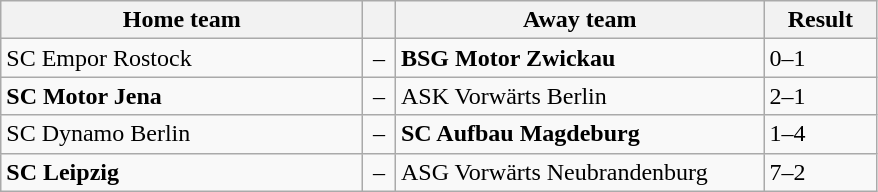<table class="wikitable" style="width:585px;" border="1">
<tr>
<th style="width:250px;" align="left">Home team</th>
<th style="width:15px;"></th>
<th style="width:250px;" align="left">Away team</th>
<th style="width:70px;" align="center;">Result</th>
</tr>
<tr>
<td>SC Empor Rostock</td>
<td align="center">–</td>
<td><strong>BSG Motor Zwickau</strong></td>
<td>0–1</td>
</tr>
<tr>
<td><strong>SC Motor Jena</strong></td>
<td align="center">–</td>
<td>ASK Vorwärts Berlin</td>
<td>2–1</td>
</tr>
<tr>
<td>SC Dynamo Berlin</td>
<td align="center">–</td>
<td><strong>SC Aufbau Magdeburg</strong></td>
<td>1–4</td>
</tr>
<tr>
<td><strong>SC Leipzig</strong></td>
<td align="center">–</td>
<td>ASG Vorwärts Neubrandenburg</td>
<td>7–2</td>
</tr>
</table>
